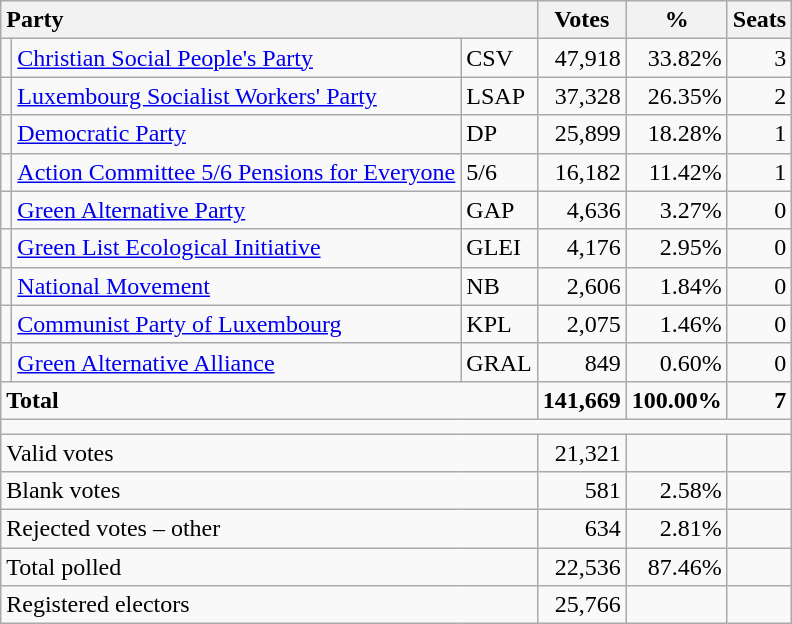<table class="wikitable" border="1" style="text-align:right;">
<tr>
<th style="text-align:left;" valign=bottom colspan=3>Party</th>
<th align=center valign=bottom width="50">Votes</th>
<th align=center valign=bottom width="50">%</th>
<th align=center>Seats</th>
</tr>
<tr>
<td></td>
<td align=left><a href='#'>Christian Social People's Party</a></td>
<td align=left>CSV</td>
<td>47,918</td>
<td>33.82%</td>
<td>3</td>
</tr>
<tr>
<td></td>
<td align=left><a href='#'>Luxembourg Socialist Workers' Party</a></td>
<td align=left>LSAP</td>
<td>37,328</td>
<td>26.35%</td>
<td>2</td>
</tr>
<tr>
<td></td>
<td align=left><a href='#'>Democratic Party</a></td>
<td align=left>DP</td>
<td>25,899</td>
<td>18.28%</td>
<td>1</td>
</tr>
<tr>
<td></td>
<td align=left><a href='#'>Action Committee 5/6 Pensions for Everyone</a></td>
<td align=left>5/6</td>
<td>16,182</td>
<td>11.42%</td>
<td>1</td>
</tr>
<tr>
<td></td>
<td align=left><a href='#'>Green Alternative Party</a></td>
<td align=left>GAP</td>
<td>4,636</td>
<td>3.27%</td>
<td>0</td>
</tr>
<tr>
<td></td>
<td align=left><a href='#'>Green List Ecological Initiative</a></td>
<td align=left>GLEI</td>
<td>4,176</td>
<td>2.95%</td>
<td>0</td>
</tr>
<tr>
<td></td>
<td align=left><a href='#'>National Movement</a></td>
<td align=left>NB</td>
<td>2,606</td>
<td>1.84%</td>
<td>0</td>
</tr>
<tr>
<td></td>
<td align=left><a href='#'>Communist Party of Luxembourg</a></td>
<td align=left>KPL</td>
<td>2,075</td>
<td>1.46%</td>
<td>0</td>
</tr>
<tr>
<td></td>
<td align=left><a href='#'>Green Alternative Alliance</a></td>
<td align=left>GRAL</td>
<td>849</td>
<td>0.60%</td>
<td>0</td>
</tr>
<tr style="font-weight:bold">
<td align=left colspan=3>Total</td>
<td>141,669</td>
<td>100.00%</td>
<td>7</td>
</tr>
<tr>
<td colspan=6 height="2"></td>
</tr>
<tr>
<td align=left colspan=3>Valid votes</td>
<td>21,321</td>
<td></td>
<td></td>
</tr>
<tr>
<td align=left colspan=3>Blank votes</td>
<td>581</td>
<td>2.58%</td>
<td></td>
</tr>
<tr>
<td align=left colspan=3>Rejected votes – other</td>
<td>634</td>
<td>2.81%</td>
<td></td>
</tr>
<tr>
<td align=left colspan=3>Total polled</td>
<td>22,536</td>
<td>87.46%</td>
<td></td>
</tr>
<tr>
<td align=left colspan=3>Registered electors</td>
<td>25,766</td>
<td></td>
<td></td>
</tr>
</table>
